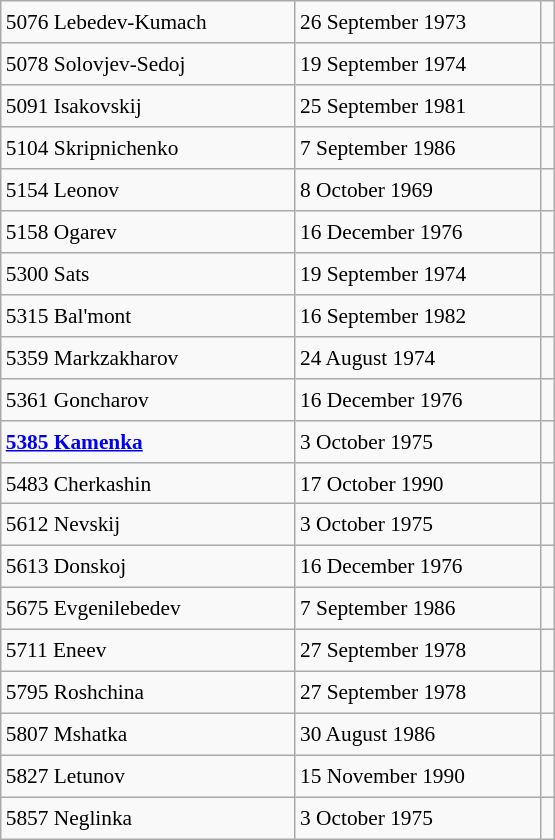<table class="wikitable" style="font-size: 89%; float: left; width: 26em; margin-right: 1em; height: 560px">
<tr>
<td>5076 Lebedev-Kumach</td>
<td>26 September 1973</td>
<td></td>
</tr>
<tr>
<td>5078 Solovjev-Sedoj</td>
<td>19 September 1974</td>
<td></td>
</tr>
<tr>
<td>5091 Isakovskij</td>
<td>25 September 1981</td>
<td></td>
</tr>
<tr>
<td>5104 Skripnichenko</td>
<td>7 September 1986</td>
<td></td>
</tr>
<tr>
<td>5154 Leonov</td>
<td>8 October 1969</td>
<td></td>
</tr>
<tr>
<td>5158 Ogarev</td>
<td>16 December 1976</td>
<td></td>
</tr>
<tr>
<td>5300 Sats</td>
<td>19 September 1974</td>
<td></td>
</tr>
<tr>
<td>5315 Bal'mont</td>
<td>16 September 1982</td>
<td></td>
</tr>
<tr>
<td>5359 Markzakharov</td>
<td>24 August 1974</td>
<td></td>
</tr>
<tr>
<td>5361 Goncharov</td>
<td>16 December 1976</td>
<td></td>
</tr>
<tr>
<td><strong><a href='#'>5385 Kamenka</a></strong></td>
<td>3 October 1975</td>
<td></td>
</tr>
<tr>
<td>5483 Cherkashin</td>
<td>17 October 1990</td>
<td></td>
</tr>
<tr>
<td>5612 Nevskij</td>
<td>3 October 1975</td>
<td></td>
</tr>
<tr>
<td>5613 Donskoj</td>
<td>16 December 1976</td>
<td></td>
</tr>
<tr>
<td>5675 Evgenilebedev</td>
<td>7 September 1986</td>
<td></td>
</tr>
<tr>
<td>5711 Eneev</td>
<td>27 September 1978</td>
<td></td>
</tr>
<tr>
<td>5795 Roshchina</td>
<td>27 September 1978</td>
<td></td>
</tr>
<tr>
<td>5807 Mshatka</td>
<td>30 August 1986</td>
<td></td>
</tr>
<tr>
<td>5827 Letunov</td>
<td>15 November 1990</td>
<td></td>
</tr>
<tr>
<td>5857 Neglinka</td>
<td>3 October 1975</td>
<td></td>
</tr>
</table>
